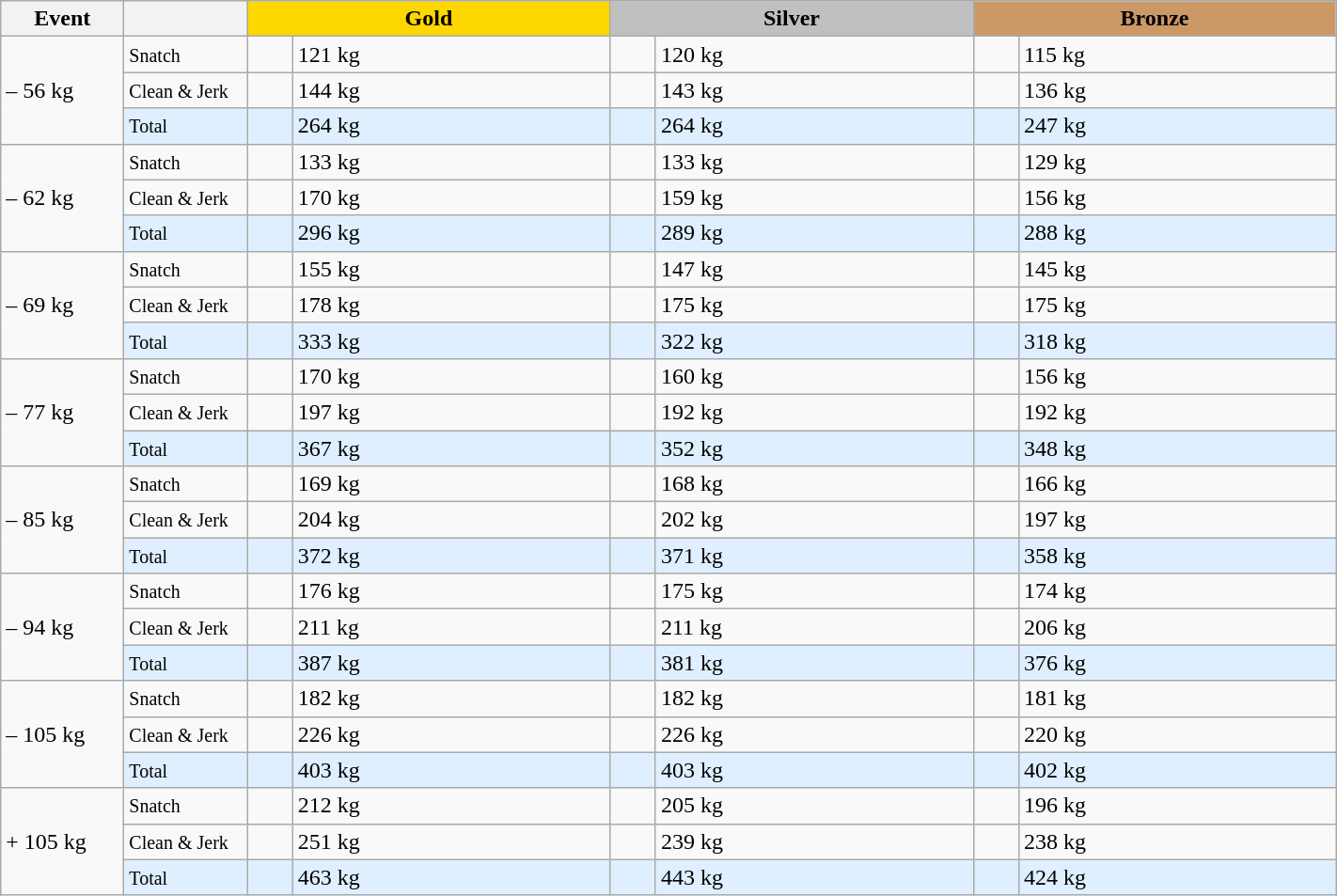<table class="wikitable">
<tr>
<th width=80>Event</th>
<th width=80></th>
<td bgcolor=gold align="center" colspan=2 width=250><strong>Gold</strong></td>
<td bgcolor=silver align="center" colspan=2 width=250><strong>Silver</strong></td>
<td bgcolor=#cc9966 colspan=2 align="center" width=250><strong>Bronze</strong></td>
</tr>
<tr>
<td rowspan=3>– 56 kg<br></td>
<td><small>Snatch</small></td>
<td></td>
<td>121 kg</td>
<td></td>
<td>120 kg</td>
<td></td>
<td>115 kg</td>
</tr>
<tr>
<td><small>Clean & Jerk</small></td>
<td></td>
<td>144 kg</td>
<td></td>
<td>143 kg</td>
<td></td>
<td>136 kg</td>
</tr>
<tr bgcolor=#dfefff>
<td><small>Total</small></td>
<td></td>
<td>264 kg</td>
<td></td>
<td>264 kg</td>
<td></td>
<td>247 kg</td>
</tr>
<tr>
<td rowspan=3>– 62 kg<br></td>
<td><small>Snatch</small></td>
<td></td>
<td>133 kg</td>
<td></td>
<td>133 kg</td>
<td></td>
<td>129 kg</td>
</tr>
<tr>
<td><small>Clean & Jerk</small></td>
<td></td>
<td>170 kg</td>
<td></td>
<td>159 kg</td>
<td></td>
<td>156 kg</td>
</tr>
<tr bgcolor=#dfefff>
<td><small>Total</small></td>
<td></td>
<td>296 kg</td>
<td></td>
<td>289 kg</td>
<td></td>
<td>288 kg</td>
</tr>
<tr>
<td rowspan=3>– 69 kg<br></td>
<td><small>Snatch</small></td>
<td></td>
<td>155 kg</td>
<td></td>
<td>147 kg</td>
<td></td>
<td>145 kg</td>
</tr>
<tr>
<td><small>Clean & Jerk</small></td>
<td></td>
<td>178 kg</td>
<td></td>
<td>175 kg</td>
<td></td>
<td>175 kg</td>
</tr>
<tr bgcolor=#dfefff>
<td><small>Total</small></td>
<td></td>
<td>333 kg</td>
<td></td>
<td>322 kg</td>
<td></td>
<td>318 kg</td>
</tr>
<tr>
<td rowspan=3>– 77 kg<br></td>
<td><small>Snatch</small></td>
<td></td>
<td>170 kg</td>
<td></td>
<td>160 kg</td>
<td></td>
<td>156 kg</td>
</tr>
<tr>
<td><small>Clean & Jerk</small></td>
<td></td>
<td>197 kg</td>
<td></td>
<td>192 kg</td>
<td></td>
<td>192 kg</td>
</tr>
<tr bgcolor=#dfefff>
<td><small>Total</small></td>
<td></td>
<td>367 kg</td>
<td></td>
<td>352 kg</td>
<td></td>
<td>348 kg</td>
</tr>
<tr>
<td rowspan=3>– 85 kg<br></td>
<td><small>Snatch</small></td>
<td></td>
<td>169 kg</td>
<td></td>
<td>168 kg</td>
<td></td>
<td>166 kg</td>
</tr>
<tr>
<td><small>Clean & Jerk</small></td>
<td></td>
<td>204 kg</td>
<td></td>
<td>202 kg</td>
<td></td>
<td>197 kg</td>
</tr>
<tr bgcolor=#dfefff>
<td><small>Total</small></td>
<td></td>
<td>372 kg</td>
<td></td>
<td>371 kg</td>
<td></td>
<td>358 kg</td>
</tr>
<tr>
<td rowspan=3>– 94 kg<br></td>
<td><small>Snatch</small></td>
<td></td>
<td>176 kg</td>
<td></td>
<td>175 kg</td>
<td></td>
<td>174 kg</td>
</tr>
<tr>
<td><small>Clean & Jerk</small></td>
<td></td>
<td>211 kg</td>
<td></td>
<td>211 kg</td>
<td></td>
<td>206 kg</td>
</tr>
<tr bgcolor=#dfefff>
<td><small>Total</small></td>
<td></td>
<td>387 kg</td>
<td></td>
<td>381 kg</td>
<td></td>
<td>376 kg</td>
</tr>
<tr>
<td rowspan=3>– 105 kg<br></td>
<td><small>Snatch</small></td>
<td></td>
<td>182 kg</td>
<td></td>
<td>182 kg</td>
<td></td>
<td>181 kg</td>
</tr>
<tr>
<td><small>Clean & Jerk</small></td>
<td></td>
<td>226 kg</td>
<td></td>
<td>226 kg</td>
<td></td>
<td>220 kg</td>
</tr>
<tr bgcolor=#dfefff>
<td><small>Total</small></td>
<td></td>
<td>403 kg</td>
<td></td>
<td>403 kg</td>
<td></td>
<td>402 kg</td>
</tr>
<tr>
<td rowspan=3>+ 105 kg<br></td>
<td><small>Snatch</small></td>
<td></td>
<td>212 kg</td>
<td></td>
<td>205 kg</td>
<td></td>
<td>196 kg</td>
</tr>
<tr>
<td><small>Clean & Jerk</small></td>
<td></td>
<td>251 kg</td>
<td></td>
<td>239 kg</td>
<td></td>
<td>238 kg</td>
</tr>
<tr bgcolor=#dfefff>
<td><small>Total</small></td>
<td></td>
<td>463 kg</td>
<td></td>
<td>443 kg</td>
<td></td>
<td>424 kg</td>
</tr>
</table>
